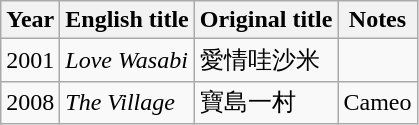<table class="wikitable sortable">
<tr>
<th>Year</th>
<th>English title</th>
<th>Original title</th>
<th class="unsortable">Notes</th>
</tr>
<tr>
<td>2001</td>
<td><em>Love Wasabi</em></td>
<td>愛情哇沙米</td>
<td></td>
</tr>
<tr>
<td>2008</td>
<td><em>The Village</em></td>
<td>寶島一村</td>
<td>Cameo</td>
</tr>
</table>
